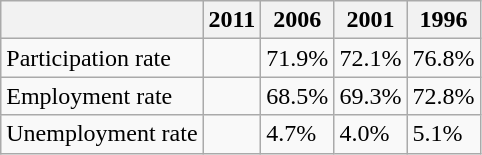<table class="wikitable">
<tr>
<th></th>
<th>2011</th>
<th>2006</th>
<th>2001</th>
<th>1996</th>
</tr>
<tr>
<td>Participation rate</td>
<td></td>
<td>71.9%</td>
<td>72.1%</td>
<td>76.8%</td>
</tr>
<tr>
<td>Employment rate</td>
<td></td>
<td>68.5%</td>
<td>69.3%</td>
<td>72.8%</td>
</tr>
<tr>
<td>Unemployment rate</td>
<td></td>
<td>4.7%</td>
<td>4.0%</td>
<td>5.1%</td>
</tr>
</table>
